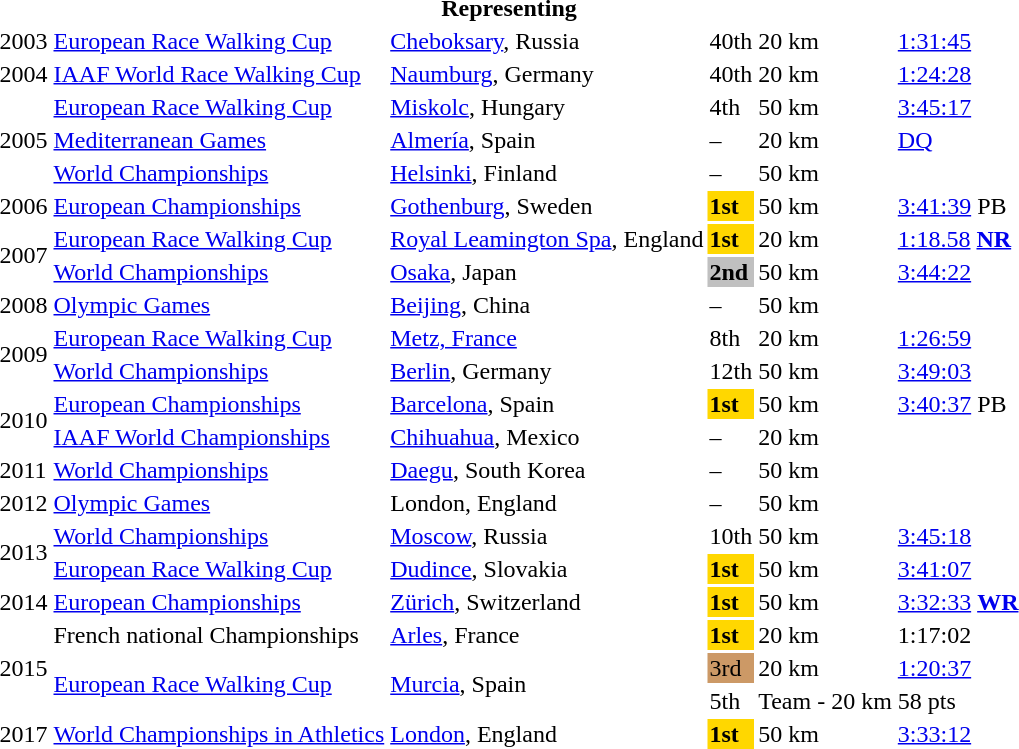<table>
<tr>
<th colspan="7">Representing </th>
</tr>
<tr>
<td>2003</td>
<td><a href='#'>European Race Walking Cup</a></td>
<td><a href='#'>Cheboksary</a>, Russia</td>
<td>40th</td>
<td>20 km</td>
<td><a href='#'>1:31:45</a></td>
</tr>
<tr>
<td>2004</td>
<td><a href='#'>IAAF World Race Walking Cup</a></td>
<td><a href='#'>Naumburg</a>, Germany</td>
<td>40th</td>
<td>20 km</td>
<td><a href='#'>1:24:28</a></td>
</tr>
<tr>
<td rowspan=3>2005</td>
<td><a href='#'>European Race Walking Cup</a></td>
<td><a href='#'>Miskolc</a>, Hungary</td>
<td>4th</td>
<td>50 km</td>
<td><a href='#'>3:45:17</a></td>
</tr>
<tr>
<td><a href='#'>Mediterranean Games</a></td>
<td><a href='#'>Almería</a>, Spain</td>
<td>–</td>
<td>20 km</td>
<td><a href='#'>DQ</a></td>
</tr>
<tr>
<td><a href='#'>World Championships</a></td>
<td><a href='#'>Helsinki</a>, Finland</td>
<td>–</td>
<td>50 km</td>
<td><a href='#'></a></td>
</tr>
<tr>
<td>2006</td>
<td><a href='#'>European Championships</a></td>
<td><a href='#'>Gothenburg</a>, Sweden</td>
<td bgcolor=Gold><strong>1st</strong></td>
<td>50 km</td>
<td><a href='#'>3:41:39</a> PB</td>
</tr>
<tr>
<td rowspan=2>2007</td>
<td><a href='#'>European Race Walking Cup</a></td>
<td><a href='#'>Royal Leamington Spa</a>, England</td>
<td bgcolor=Gold><strong>1st</strong></td>
<td>20 km</td>
<td><a href='#'>1:18.58</a> <strong><a href='#'>NR</a></strong></td>
</tr>
<tr>
<td><a href='#'>World Championships</a></td>
<td><a href='#'>Osaka</a>, Japan</td>
<td bgcolor=Silver><strong>2nd</strong></td>
<td>50 km</td>
<td><a href='#'>3:44:22</a></td>
</tr>
<tr>
<td>2008</td>
<td><a href='#'>Olympic Games</a></td>
<td><a href='#'>Beijing</a>, China</td>
<td>–</td>
<td>50 km</td>
<td><a href='#'></a></td>
</tr>
<tr>
<td rowspan=2>2009</td>
<td><a href='#'>European Race Walking Cup</a></td>
<td><a href='#'>Metz, France</a></td>
<td>8th</td>
<td>20 km</td>
<td><a href='#'>1:26:59</a></td>
</tr>
<tr>
<td><a href='#'>World Championships</a></td>
<td><a href='#'>Berlin</a>, Germany</td>
<td>12th</td>
<td>50 km</td>
<td><a href='#'>3:49:03</a></td>
</tr>
<tr>
<td rowspan=2>2010</td>
<td><a href='#'>European Championships</a></td>
<td><a href='#'>Barcelona</a>, Spain</td>
<td bgcolor=Gold><strong>1st</strong></td>
<td>50 km</td>
<td><a href='#'>3:40:37</a> PB</td>
</tr>
<tr>
<td><a href='#'>IAAF World Championships</a></td>
<td><a href='#'>Chihuahua</a>, Mexico</td>
<td>–</td>
<td>20 km</td>
<td><a href='#'></a></td>
</tr>
<tr>
<td>2011</td>
<td><a href='#'>World Championships</a></td>
<td><a href='#'>Daegu</a>, South Korea</td>
<td>–</td>
<td>50 km</td>
<td><a href='#'></a></td>
</tr>
<tr>
<td>2012</td>
<td><a href='#'>Olympic Games</a></td>
<td>London, England</td>
<td>–</td>
<td>50 km</td>
<td><a href='#'></a></td>
</tr>
<tr>
<td rowspan=2>2013</td>
<td><a href='#'>World Championships</a></td>
<td><a href='#'>Moscow</a>, Russia</td>
<td>10th</td>
<td>50 km</td>
<td><a href='#'>3:45:18</a></td>
</tr>
<tr>
<td><a href='#'>European Race Walking Cup</a></td>
<td><a href='#'>Dudince</a>, Slovakia</td>
<td bgcolor=Gold><strong>1st</strong></td>
<td>50 km</td>
<td><a href='#'>3:41:07</a></td>
</tr>
<tr>
<td>2014</td>
<td><a href='#'>European Championships</a></td>
<td><a href='#'>Zürich</a>, Switzerland</td>
<td bgcolor=Gold><strong>1st</strong></td>
<td>50 km</td>
<td><a href='#'>3:32:33</a> <strong><a href='#'>WR</a></strong></td>
</tr>
<tr>
<td rowspan=3>2015</td>
<td>French national Championships</td>
<td><a href='#'>Arles</a>, France</td>
<td bgcolor=Gold><strong>1st</strong></td>
<td>20 km</td>
<td>1:17:02</td>
</tr>
<tr>
<td rowspan=2><a href='#'>European Race Walking Cup</a></td>
<td rowspan=2><a href='#'>Murcia</a>, Spain</td>
<td bgcolor="cc9966">3rd</td>
<td>20 km</td>
<td><a href='#'>1:20:37</a></td>
</tr>
<tr>
<td>5th</td>
<td>Team - 20 km</td>
<td>58 pts</td>
</tr>
<tr>
<td>2017</td>
<td><a href='#'>World Championships in Athletics</a></td>
<td><a href='#'>London</a>, England</td>
<td bgcolor=Gold><strong>1st</strong></td>
<td>50 km</td>
<td><a href='#'>3:33:12</a></td>
</tr>
</table>
